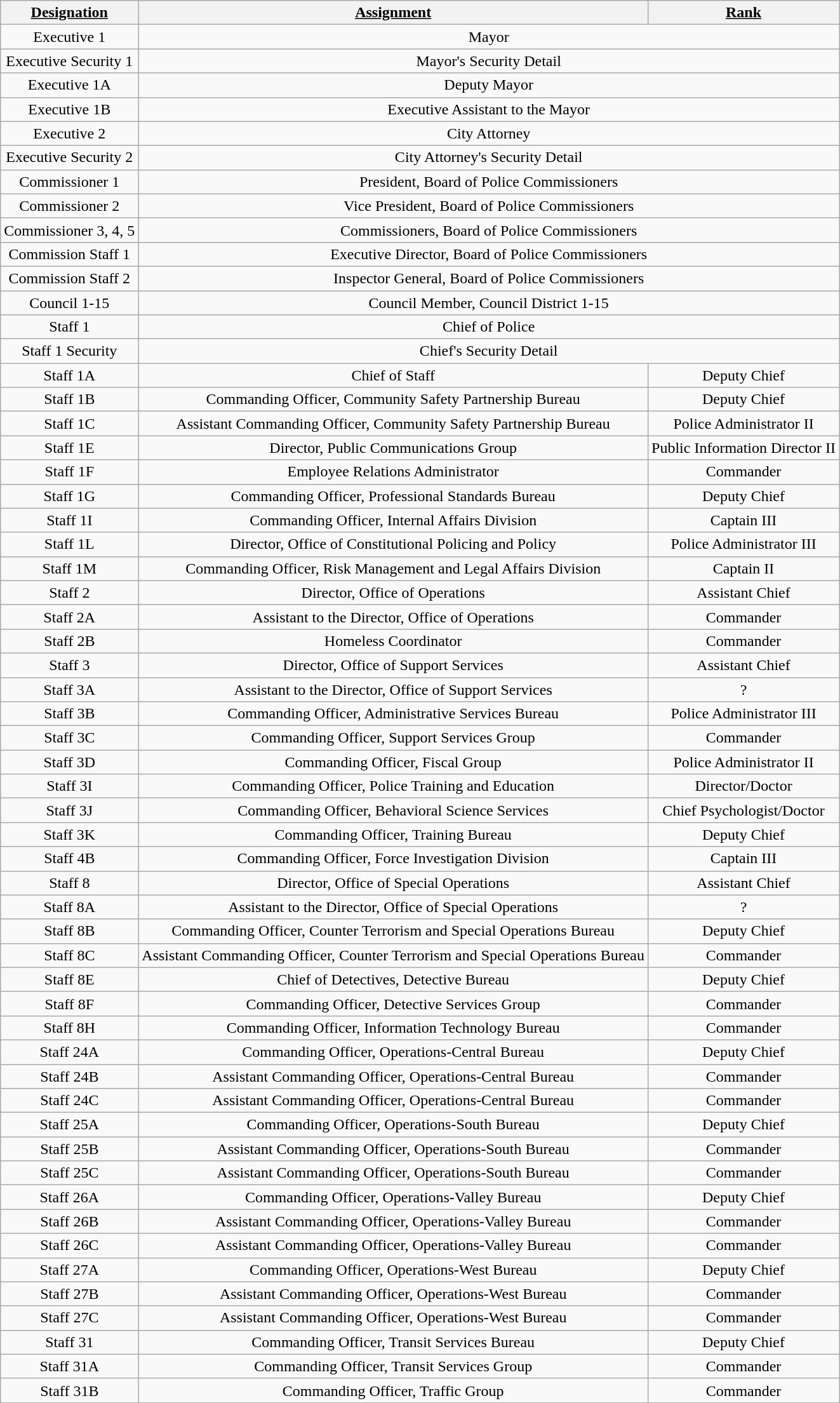<table class="wikitable" style="text-align:center;">
<tr style="font-weight:bold; text-decoration:underline;">
<th>Designation</th>
<th>Assignment</th>
<th>Rank</th>
</tr>
<tr>
<td>Executive 1</td>
<td colspan="2">Mayor</td>
</tr>
<tr>
<td>Executive Security 1</td>
<td colspan="2">Mayor's Security Detail</td>
</tr>
<tr>
<td>Executive 1A</td>
<td colspan="2">Deputy Mayor</td>
</tr>
<tr>
<td>Executive 1B</td>
<td colspan="2">Executive Assistant to the Mayor</td>
</tr>
<tr>
<td>Executive 2</td>
<td colspan="2">City Attorney</td>
</tr>
<tr>
<td>Executive Security 2</td>
<td colspan="2">City Attorney's Security Detail</td>
</tr>
<tr>
<td>Commissioner 1</td>
<td colspan="2">President, Board of Police Commissioners</td>
</tr>
<tr>
<td>Commissioner 2</td>
<td colspan="2">Vice President, Board of Police Commissioners</td>
</tr>
<tr>
<td>Commissioner 3, 4, 5</td>
<td colspan="2">Commissioners, Board of Police Commissioners</td>
</tr>
<tr>
<td>Commission Staff 1</td>
<td colspan="2">Executive Director, Board of Police Commissioners</td>
</tr>
<tr>
<td>Commission Staff 2</td>
<td colspan="2">Inspector General, Board of Police Commissioners</td>
</tr>
<tr>
<td>Council 1-15</td>
<td colspan="2">Council Member, Council District 1-15</td>
</tr>
<tr>
<td>Staff 1</td>
<td colspan="2">Chief of Police</td>
</tr>
<tr>
<td>Staff 1 Security</td>
<td colspan="2">Chief's Security Detail</td>
</tr>
<tr>
<td>Staff 1A</td>
<td>Chief of Staff</td>
<td>Deputy Chief</td>
</tr>
<tr>
<td>Staff 1B</td>
<td>Commanding Officer, Community Safety Partnership Bureau</td>
<td>Deputy Chief</td>
</tr>
<tr>
<td>Staff 1C</td>
<td>Assistant Commanding Officer, Community Safety Partnership Bureau</td>
<td>Police Administrator II</td>
</tr>
<tr>
<td>Staff 1E</td>
<td>Director, Public Communications Group</td>
<td>Public Information Director II</td>
</tr>
<tr>
<td>Staff 1F</td>
<td>Employee Relations Administrator</td>
<td>Commander</td>
</tr>
<tr>
<td>Staff 1G</td>
<td>Commanding Officer, Professional Standards Bureau</td>
<td>Deputy Chief</td>
</tr>
<tr>
<td>Staff 1I</td>
<td>Commanding Officer, Internal Affairs Division</td>
<td>Captain III</td>
</tr>
<tr>
<td>Staff 1L</td>
<td>Director, Office of Constitutional Policing and Policy</td>
<td>Police Administrator III</td>
</tr>
<tr>
<td>Staff 1M</td>
<td>Commanding Officer, Risk Management and Legal Affairs Division</td>
<td>Captain II</td>
</tr>
<tr>
<td>Staff 2</td>
<td>Director, Office of Operations</td>
<td>Assistant Chief</td>
</tr>
<tr>
<td>Staff 2A</td>
<td>Assistant to the Director, Office of Operations</td>
<td>Commander</td>
</tr>
<tr>
<td>Staff 2B</td>
<td>Homeless Coordinator</td>
<td>Commander</td>
</tr>
<tr>
<td>Staff 3</td>
<td>Director, Office of Support Services</td>
<td>Assistant Chief</td>
</tr>
<tr>
<td>Staff 3A</td>
<td>Assistant to the Director, Office of Support Services</td>
<td>?</td>
</tr>
<tr>
<td>Staff 3B</td>
<td>Commanding Officer, Administrative Services Bureau</td>
<td>Police Administrator III</td>
</tr>
<tr>
<td>Staff 3C</td>
<td>Commanding Officer, Support Services Group</td>
<td>Commander</td>
</tr>
<tr>
<td>Staff 3D</td>
<td>Commanding Officer, Fiscal Group</td>
<td>Police Administrator II</td>
</tr>
<tr>
<td>Staff 3I</td>
<td>Commanding Officer, Police Training and Education</td>
<td>Director/Doctor</td>
</tr>
<tr>
<td>Staff 3J</td>
<td>Commanding Officer, Behavioral Science Services</td>
<td>Chief Psychologist/Doctor</td>
</tr>
<tr>
<td>Staff 3K</td>
<td>Commanding Officer, Training Bureau</td>
<td>Deputy Chief</td>
</tr>
<tr>
<td>Staff 4B</td>
<td>Commanding Officer, Force Investigation Division</td>
<td>Captain III</td>
</tr>
<tr>
<td>Staff 8</td>
<td>Director, Office of Special Operations</td>
<td>Assistant Chief</td>
</tr>
<tr>
<td>Staff 8A</td>
<td>Assistant to the Director, Office of Special Operations</td>
<td>?</td>
</tr>
<tr>
<td>Staff 8B</td>
<td>Commanding Officer, Counter Terrorism and Special Operations Bureau</td>
<td>Deputy Chief</td>
</tr>
<tr>
<td>Staff 8C</td>
<td>Assistant Commanding Officer, Counter Terrorism and Special Operations Bureau</td>
<td>Commander</td>
</tr>
<tr>
<td>Staff 8E</td>
<td>Chief of Detectives, Detective Bureau</td>
<td>Deputy Chief</td>
</tr>
<tr>
<td>Staff 8F</td>
<td>Commanding Officer, Detective Services Group</td>
<td>Commander</td>
</tr>
<tr>
<td>Staff 8H</td>
<td>Commanding Officer, Information Technology Bureau</td>
<td>Commander</td>
</tr>
<tr>
<td>Staff 24A</td>
<td>Commanding Officer, Operations-Central Bureau</td>
<td>Deputy Chief</td>
</tr>
<tr>
<td>Staff 24B</td>
<td>Assistant Commanding Officer, Operations-Central Bureau</td>
<td>Commander</td>
</tr>
<tr>
<td>Staff 24C</td>
<td>Assistant Commanding Officer, Operations-Central Bureau</td>
<td>Commander</td>
</tr>
<tr>
<td>Staff 25A</td>
<td>Commanding Officer, Operations-South Bureau</td>
<td>Deputy Chief</td>
</tr>
<tr>
<td>Staff 25B</td>
<td>Assistant Commanding Officer, Operations-South Bureau</td>
<td>Commander</td>
</tr>
<tr>
<td>Staff 25C</td>
<td>Assistant Commanding Officer, Operations-South Bureau</td>
<td>Commander</td>
</tr>
<tr>
<td>Staff 26A</td>
<td>Commanding Officer, Operations-Valley Bureau</td>
<td>Deputy Chief</td>
</tr>
<tr>
<td>Staff 26B</td>
<td>Assistant Commanding Officer, Operations-Valley Bureau</td>
<td>Commander</td>
</tr>
<tr>
<td>Staff 26C</td>
<td>Assistant Commanding Officer, Operations-Valley Bureau</td>
<td>Commander</td>
</tr>
<tr>
<td>Staff 27A</td>
<td>Commanding Officer, Operations-West Bureau</td>
<td>Deputy Chief</td>
</tr>
<tr>
<td>Staff 27B</td>
<td>Assistant Commanding Officer, Operations-West Bureau</td>
<td>Commander</td>
</tr>
<tr>
<td>Staff 27C</td>
<td>Assistant Commanding Officer, Operations-West Bureau</td>
<td>Commander</td>
</tr>
<tr>
<td>Staff 31</td>
<td>Commanding Officer, Transit Services Bureau</td>
<td>Deputy Chief</td>
</tr>
<tr>
<td>Staff 31A</td>
<td>Commanding Officer, Transit Services Group</td>
<td>Commander</td>
</tr>
<tr>
<td>Staff 31B</td>
<td>Commanding Officer, Traffic Group</td>
<td>Commander</td>
</tr>
</table>
